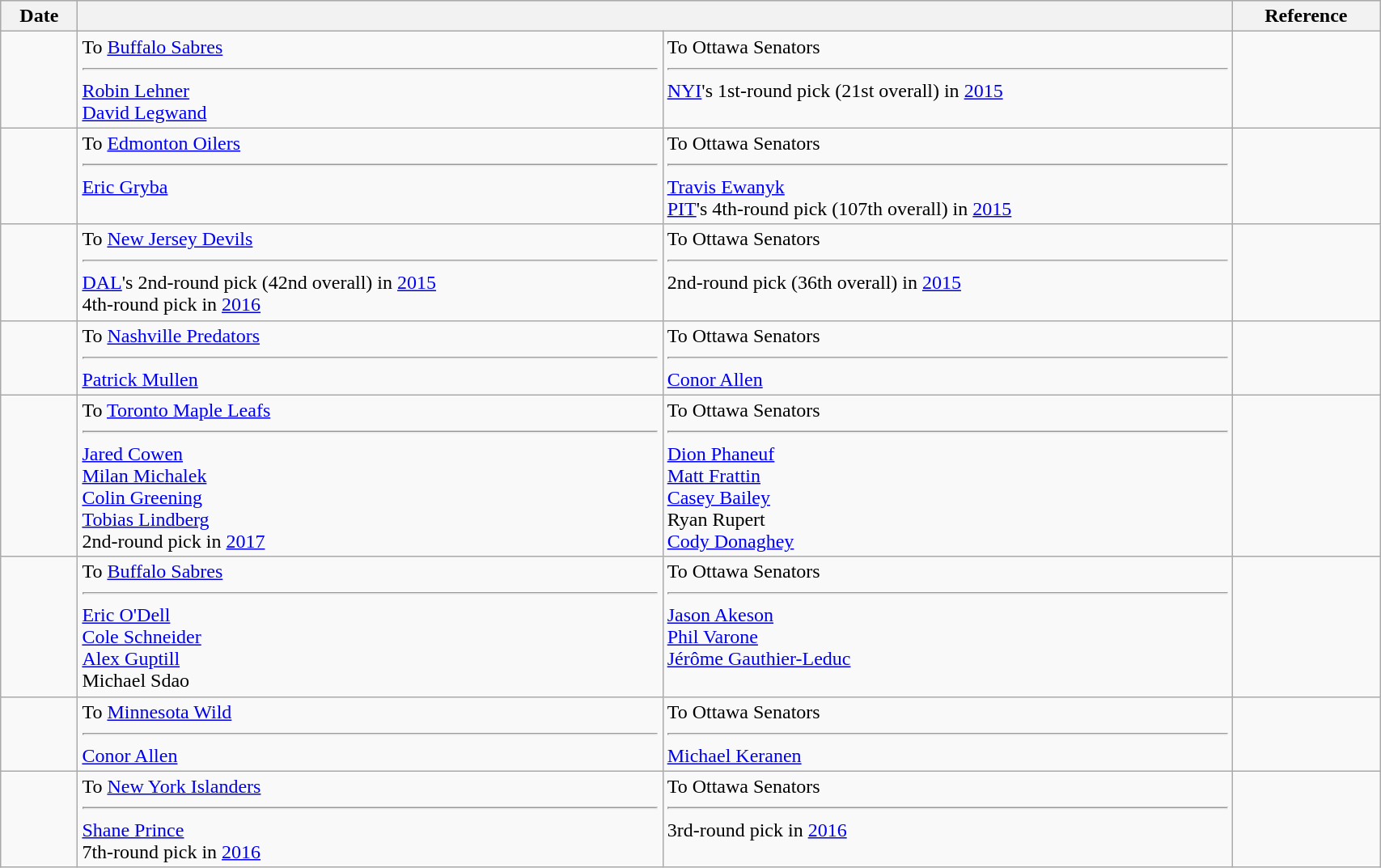<table class="wikitable" style="border-collapse:collapse; width:90%;">
<tr style="background:#ddd;">
<th><strong>Date</strong></th>
<th colspan="2"></th>
<th><strong>Reference</strong></th>
</tr>
<tr>
<td></td>
<td valign="top">To <a href='#'>Buffalo Sabres</a><hr><a href='#'>Robin Lehner</a><br><a href='#'>David Legwand</a></td>
<td valign="top">To Ottawa Senators<hr> <a href='#'>NYI</a>'s 1st-round pick (21st overall) in <a href='#'>2015</a></td>
<td></td>
</tr>
<tr>
<td></td>
<td valign="top">To <a href='#'>Edmonton Oilers</a><hr><a href='#'>Eric Gryba</a></td>
<td valign="top">To Ottawa Senators<hr><a href='#'>Travis Ewanyk</a><br><a href='#'>PIT</a>'s 4th-round pick (107th overall) in <a href='#'>2015</a></td>
<td></td>
</tr>
<tr>
<td></td>
<td valign="top">To <a href='#'>New Jersey Devils</a><hr><a href='#'>DAL</a>'s 2nd-round pick (42nd overall) in <a href='#'>2015</a><br>4th-round pick in <a href='#'>2016</a></td>
<td valign="top">To Ottawa Senators<hr>2nd-round pick (36th overall) in <a href='#'>2015</a></td>
<td></td>
</tr>
<tr>
<td></td>
<td valign="top">To <a href='#'>Nashville Predators</a><hr><a href='#'>Patrick Mullen</a></td>
<td valign="top">To Ottawa Senators<hr><a href='#'>Conor Allen</a></td>
<td></td>
</tr>
<tr>
<td></td>
<td valign="top">To <a href='#'>Toronto Maple Leafs</a><hr><a href='#'>Jared Cowen</a><br><a href='#'>Milan Michalek</a><br><a href='#'>Colin Greening</a><br><a href='#'>Tobias Lindberg</a><br>2nd-round pick in <a href='#'>2017</a></td>
<td valign="top">To Ottawa Senators<hr><a href='#'>Dion Phaneuf</a><br><a href='#'>Matt Frattin</a><br><a href='#'>Casey Bailey</a><br>Ryan Rupert<br><a href='#'>Cody Donaghey</a></td>
<td></td>
</tr>
<tr>
<td></td>
<td valign="top">To <a href='#'>Buffalo Sabres</a><hr><a href='#'>Eric O'Dell</a><br><a href='#'>Cole Schneider</a><br><a href='#'>Alex Guptill</a><br>Michael Sdao</td>
<td valign="top">To Ottawa Senators<hr><a href='#'>Jason Akeson</a><br><a href='#'>Phil Varone</a><br><a href='#'>Jérôme Gauthier-Leduc</a></td>
<td></td>
</tr>
<tr>
<td></td>
<td valign="top">To <a href='#'>Minnesota Wild</a><hr><a href='#'>Conor Allen</a></td>
<td valign="top">To Ottawa Senators<hr><a href='#'>Michael Keranen</a></td>
<td></td>
</tr>
<tr>
<td></td>
<td valign="top">To <a href='#'>New York Islanders</a><hr><a href='#'>Shane Prince</a><br>7th-round pick in <a href='#'>2016</a></td>
<td valign="top">To Ottawa Senators<hr>3rd-round pick in <a href='#'>2016</a></td>
<td></td>
</tr>
</table>
